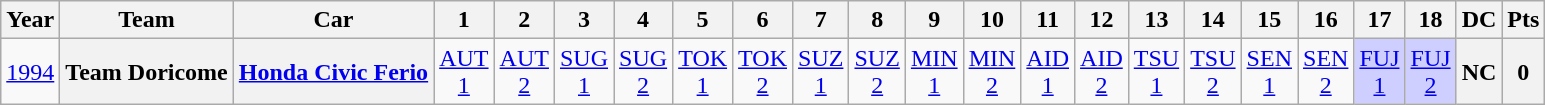<table class="wikitable"style="text-align:center;font-size;85%">
<tr>
<th>Year</th>
<th>Team</th>
<th>Car</th>
<th>1</th>
<th>2</th>
<th>3</th>
<th>4</th>
<th>5</th>
<th>6</th>
<th>7</th>
<th>8</th>
<th>9</th>
<th>10</th>
<th>11</th>
<th>12</th>
<th>13</th>
<th>14</th>
<th>15</th>
<th>16</th>
<th>17</th>
<th>18</th>
<th>DC</th>
<th>Pts</th>
</tr>
<tr>
<td><a href='#'>1994</a></td>
<th>Team Doricome</th>
<th><a href='#'>Honda Civic Ferio</a></th>
<td><a href='#'>AUT<br>1</a></td>
<td><a href='#'>AUT<br>2</a></td>
<td><a href='#'>SUG<br>1</a></td>
<td><a href='#'>SUG<br>2</a></td>
<td><a href='#'>TOK<br>1</a></td>
<td><a href='#'>TOK<br>2</a></td>
<td><a href='#'>SUZ<br>1</a></td>
<td><a href='#'>SUZ<br>2</a></td>
<td><a href='#'>MIN<br>1</a></td>
<td><a href='#'>MIN<br>2</a></td>
<td><a href='#'>AID<br>1</a></td>
<td><a href='#'>AID<br>2</a></td>
<td><a href='#'>TSU<br>1</a></td>
<td><a href='#'>TSU<br>2</a></td>
<td><a href='#'>SEN<br>1</a></td>
<td><a href='#'>SEN<br>2</a></td>
<td style="background:#CFCFFF;"><a href='#'>FUJ<br>1</a><br></td>
<td style="background:#CFCFFF;"><a href='#'>FUJ<br>2</a><br></td>
<th>NC</th>
<th>0</th>
</tr>
</table>
